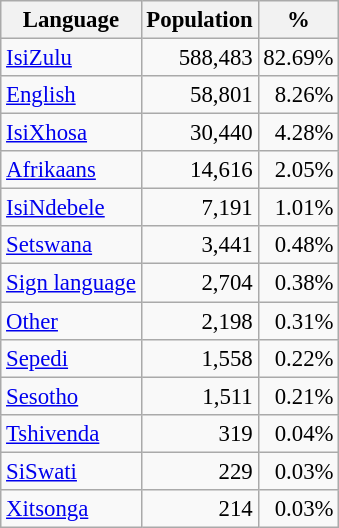<table class="wikitable" style="font-size: 95%; text-align: right">
<tr>
<th>Language</th>
<th>Population</th>
<th>%</th>
</tr>
<tr>
<td align=left><a href='#'>IsiZulu</a></td>
<td>588,483</td>
<td>82.69%</td>
</tr>
<tr>
<td align=left><a href='#'>English</a></td>
<td>58,801</td>
<td>8.26%</td>
</tr>
<tr>
<td align=left><a href='#'>IsiXhosa</a></td>
<td>30,440</td>
<td>4.28%</td>
</tr>
<tr>
<td align=left><a href='#'>Afrikaans</a></td>
<td>14,616</td>
<td>2.05%</td>
</tr>
<tr>
<td align=left><a href='#'>IsiNdebele</a></td>
<td>7,191</td>
<td>1.01%</td>
</tr>
<tr>
<td align=left><a href='#'>Setswana</a></td>
<td>3,441</td>
<td>0.48%</td>
</tr>
<tr>
<td align=left><a href='#'>Sign language</a></td>
<td>2,704</td>
<td>0.38%</td>
</tr>
<tr>
<td align=left><a href='#'>Other</a></td>
<td>2,198</td>
<td>0.31%</td>
</tr>
<tr>
<td align=left><a href='#'>Sepedi</a></td>
<td>1,558</td>
<td>0.22%</td>
</tr>
<tr>
<td align=left><a href='#'>Sesotho</a></td>
<td>1,511</td>
<td>0.21%</td>
</tr>
<tr>
<td align=left><a href='#'>Tshivenda</a></td>
<td>319</td>
<td>0.04%</td>
</tr>
<tr>
<td align=left><a href='#'>SiSwati</a></td>
<td>229</td>
<td>0.03%</td>
</tr>
<tr>
<td align=left><a href='#'>Xitsonga</a></td>
<td>214</td>
<td>0.03%</td>
</tr>
</table>
